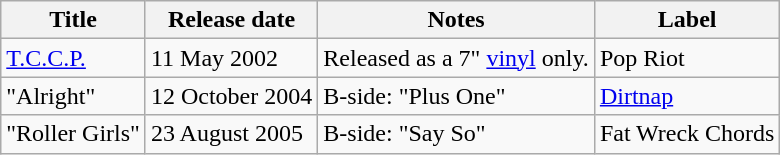<table class="wikitable">
<tr>
<th>Title</th>
<th>Release date</th>
<th>Notes</th>
<th>Label</th>
</tr>
<tr>
<td><a href='#'>T.C.C.P.</a></td>
<td>11 May 2002</td>
<td>Released as a 7" <a href='#'>vinyl</a> only.</td>
<td>Pop Riot</td>
</tr>
<tr>
<td>"Alright"</td>
<td>12 October 2004</td>
<td>B-side: "Plus One"</td>
<td><a href='#'>Dirtnap</a></td>
</tr>
<tr>
<td>"Roller Girls"</td>
<td>23 August 2005</td>
<td>B-side: "Say So"</td>
<td>Fat Wreck Chords</td>
</tr>
</table>
